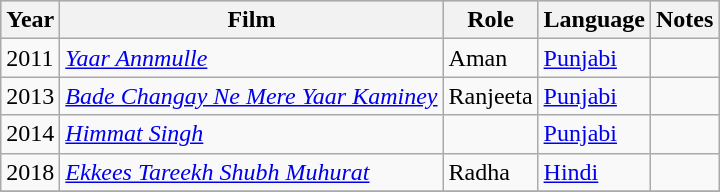<table class="wikitable">
<tr style="background:#ccc; text-align:center;">
<th>Year</th>
<th>Film</th>
<th>Role</th>
<th>Language</th>
<th>Notes</th>
</tr>
<tr>
<td>2011</td>
<td><em><a href='#'>Yaar Annmulle</a></em></td>
<td>Aman</td>
<td><a href='#'>Punjabi</a></td>
<td></td>
</tr>
<tr>
<td>2013</td>
<td><em><a href='#'>Bade Changay Ne Mere Yaar Kaminey</a></em></td>
<td>Ranjeeta</td>
<td><a href='#'>Punjabi</a></td>
<td></td>
</tr>
<tr>
<td>2014</td>
<td><em><a href='#'>Himmat Singh</a></em></td>
<td></td>
<td><a href='#'>Punjabi</a></td>
<td></td>
</tr>
<tr>
<td>2018</td>
<td><em><a href='#'>Ekkees Tareekh Shubh Muhurat</a></em></td>
<td>Radha</td>
<td><a href='#'>Hindi</a></td>
<td></td>
</tr>
<tr>
</tr>
</table>
